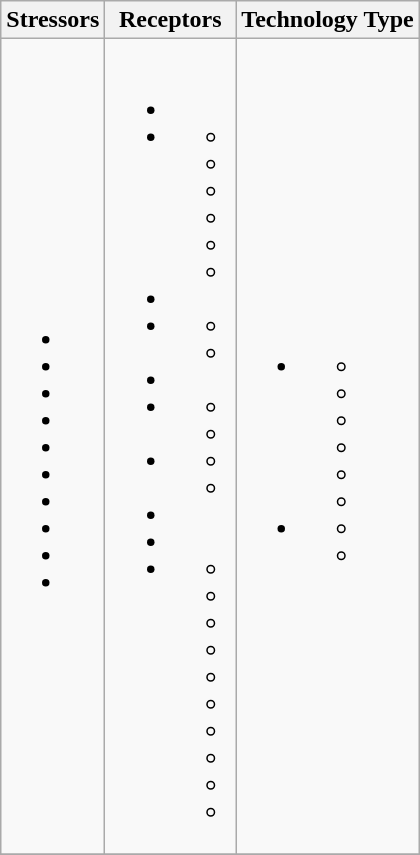<table class="wikitable" style="margin: 1em auto 1em auto;">
<tr>
<th>Stressors</th>
<th>Receptors</th>
<th>Technology Type</th>
</tr>
<tr>
<td><br><ul><li></li><li></li><li></li><li></li><li></li><li></li><li></li><li></li><li></li><li></li></ul></td>
<td><br><ul><li></li><li><ul><li></li><li></li><li></li><li></li><li></li><li></li></ul></li><li></li><li><ul><li></li><li></li></ul></li><li></li><li><ul><li></li><li></li></ul></li><li><ul><li></li><li></li></ul></li><li></li><li></li><li><ul><li></li><li></li><li></li><li></li><li></li><li></li><li></li><li></li><li></li><li></li></ul></li></ul></td>
<td><br><ul><li><ul><li></li><li></li><li></li><li></li><li></li><li></li></ul></li><li><ul><li></li><li></li></ul></li></ul></td>
</tr>
<tr>
</tr>
</table>
